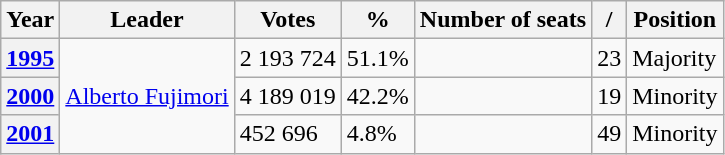<table class="wikitable">
<tr>
<th>Year</th>
<th>Leader</th>
<th><strong>Votes</strong></th>
<th><strong>%</strong></th>
<th>Number of seats</th>
<th>/</th>
<th>Position</th>
</tr>
<tr>
<th><a href='#'>1995</a></th>
<td rowspan="3"><a href='#'>Alberto Fujimori</a></td>
<td>2 193 724</td>
<td>51.1%</td>
<td></td>
<td> 23</td>
<td>Majority</td>
</tr>
<tr>
<th><a href='#'>2000</a></th>
<td>4 189 019 </td>
<td>42.2%</td>
<td></td>
<td> 19</td>
<td>Minority</td>
</tr>
<tr>
<th><a href='#'>2001</a></th>
<td>452 696</td>
<td>4.8%</td>
<td></td>
<td> 49</td>
<td>Minority</td>
</tr>
</table>
